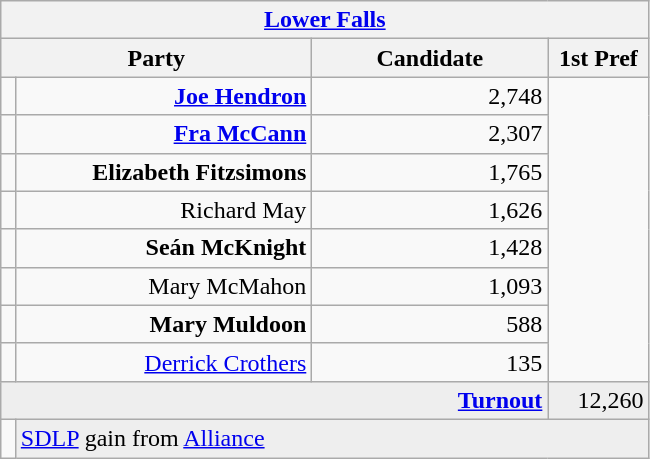<table class="wikitable">
<tr>
<th colspan="4" align="center"><a href='#'>Lower Falls</a></th>
</tr>
<tr>
<th colspan="2" align="center" width=200>Party</th>
<th width=150>Candidate</th>
<th width=60>1st Pref</th>
</tr>
<tr>
<td></td>
<td align="right"><strong><a href='#'>Joe Hendron</a></strong></td>
<td align="right">2,748</td>
</tr>
<tr>
<td></td>
<td align="right"><strong><a href='#'>Fra McCann</a></strong></td>
<td align="right">2,307</td>
</tr>
<tr>
<td></td>
<td align="right"><strong>Elizabeth Fitzsimons</strong></td>
<td align="right">1,765</td>
</tr>
<tr>
<td></td>
<td align="right">Richard May</td>
<td align="right">1,626</td>
</tr>
<tr>
<td></td>
<td align="right"><strong>Seán McKnight</strong></td>
<td align="right">1,428</td>
</tr>
<tr>
<td></td>
<td align="right">Mary McMahon</td>
<td align="right">1,093</td>
</tr>
<tr>
<td></td>
<td align="right"><strong>Mary Muldoon</strong></td>
<td align="right">588</td>
</tr>
<tr>
<td></td>
<td align="right"><a href='#'>Derrick Crothers</a></td>
<td align="right">135</td>
</tr>
<tr bgcolor="EEEEEE">
<td colspan=3 align="right"><strong><a href='#'>Turnout</a></strong></td>
<td align="right">12,260</td>
</tr>
<tr>
<td bgcolor=></td>
<td colspan=3 bgcolor="EEEEEE"><a href='#'>SDLP</a> gain from <a href='#'>Alliance</a></td>
</tr>
</table>
